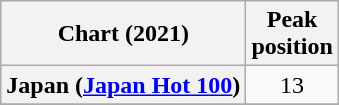<table class="wikitable sortable plainrowheaders" style="text-align:center">
<tr>
<th scope="col">Chart (2021)</th>
<th scope="col">Peak<br>position</th>
</tr>
<tr>
<th scope="row">Japan (<a href='#'>Japan Hot 100</a>)</th>
<td>13</td>
</tr>
<tr>
</tr>
</table>
